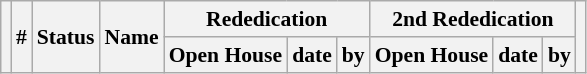<table class="wikitable sortable mw-collapsible" style="text-align: center; font-size:90%">
<tr>
<th rowspan=2></th>
<th rowspan=2>#</th>
<th rowspan=2>Status</th>
<th rowspan=2>Name</th>
<th colspan=3>Rededication</th>
<th colspan=3>2nd Rededication</th>
<th rowspan=2></th>
</tr>
<tr>
<th>Open House</th>
<th data-sort-type=date>date</th>
<th>by</th>
<th>Open House</th>
<th data-sort-type=date>date</th>
<th>by<br>














































</th>
</tr>
</table>
